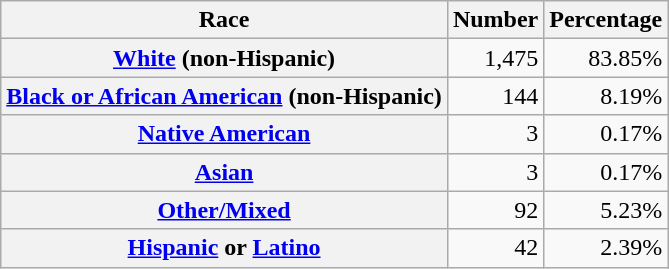<table class="wikitable" style="text-align:right">
<tr>
<th scope="col">Race</th>
<th scope="col">Number</th>
<th scope="col">Percentage</th>
</tr>
<tr>
<th scope="row"><a href='#'>White</a> (non-Hispanic)</th>
<td>1,475</td>
<td>83.85%</td>
</tr>
<tr>
<th scope="row"><a href='#'>Black or African American</a> (non-Hispanic)</th>
<td>144</td>
<td>8.19%</td>
</tr>
<tr>
<th scope="row"><a href='#'>Native American</a></th>
<td>3</td>
<td>0.17%</td>
</tr>
<tr>
<th scope="row"><a href='#'>Asian</a></th>
<td>3</td>
<td>0.17%</td>
</tr>
<tr>
<th scope="row"><a href='#'>Other/Mixed</a></th>
<td>92</td>
<td>5.23%</td>
</tr>
<tr>
<th scope="row"><a href='#'>Hispanic</a> or <a href='#'>Latino</a></th>
<td>42</td>
<td>2.39%</td>
</tr>
</table>
